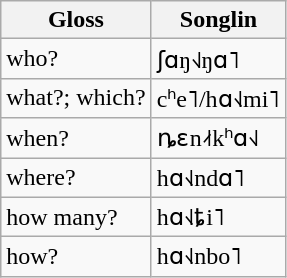<table class="wikitable">
<tr>
<th>Gloss</th>
<th>Songlin</th>
</tr>
<tr>
<td>who?</td>
<td>ʃɑŋ˧˩ŋɑ˥</td>
</tr>
<tr>
<td>what?; which?</td>
<td>cʰe˥/hɑ˧˩mi˥</td>
</tr>
<tr>
<td>when?</td>
<td>ȵɛn˨˦kʰɑ˧˩</td>
</tr>
<tr>
<td>where?</td>
<td>hɑ˧˩ndɑ˥</td>
</tr>
<tr>
<td>how many?</td>
<td>hɑ˧˩ȶi˥</td>
</tr>
<tr>
<td>how?</td>
<td>hɑ˧˩nbo˥</td>
</tr>
</table>
